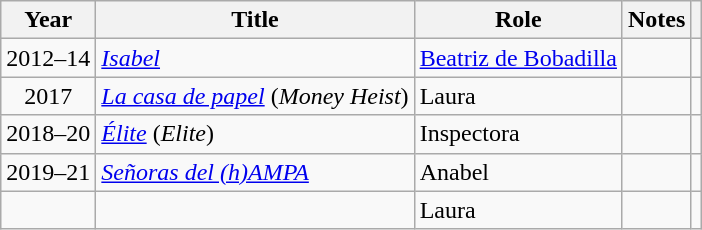<table class="wikitable sortable">
<tr>
<th>Year</th>
<th>Title</th>
<th>Role</th>
<th class="unsortable">Notes</th>
<th></th>
</tr>
<tr>
<td align = "center">2012–14</td>
<td><em><a href='#'>Isabel</a></em></td>
<td><a href='#'>Beatriz de Bobadilla</a></td>
<td></td>
<td align = "center"></td>
</tr>
<tr>
<td align = "center">2017</td>
<td><em><a href='#'>La casa de papel</a></em> (<em>Money Heist</em>)</td>
<td>Laura</td>
<td></td>
<td align = "center"></td>
</tr>
<tr>
<td align = "center">2018–20</td>
<td><em><a href='#'>Élite</a></em> (<em>Elite</em>)</td>
<td>Inspectora</td>
<td></td>
<td align = "center"></td>
</tr>
<tr>
<td align = "center">2019–21</td>
<td><em><a href='#'>Señoras del (h)AMPA</a></em></td>
<td>Anabel</td>
<td></td>
<td align = "center"></td>
</tr>
<tr>
<td></td>
<td><em></em></td>
<td>Laura</td>
<td></td>
<td></td>
</tr>
</table>
